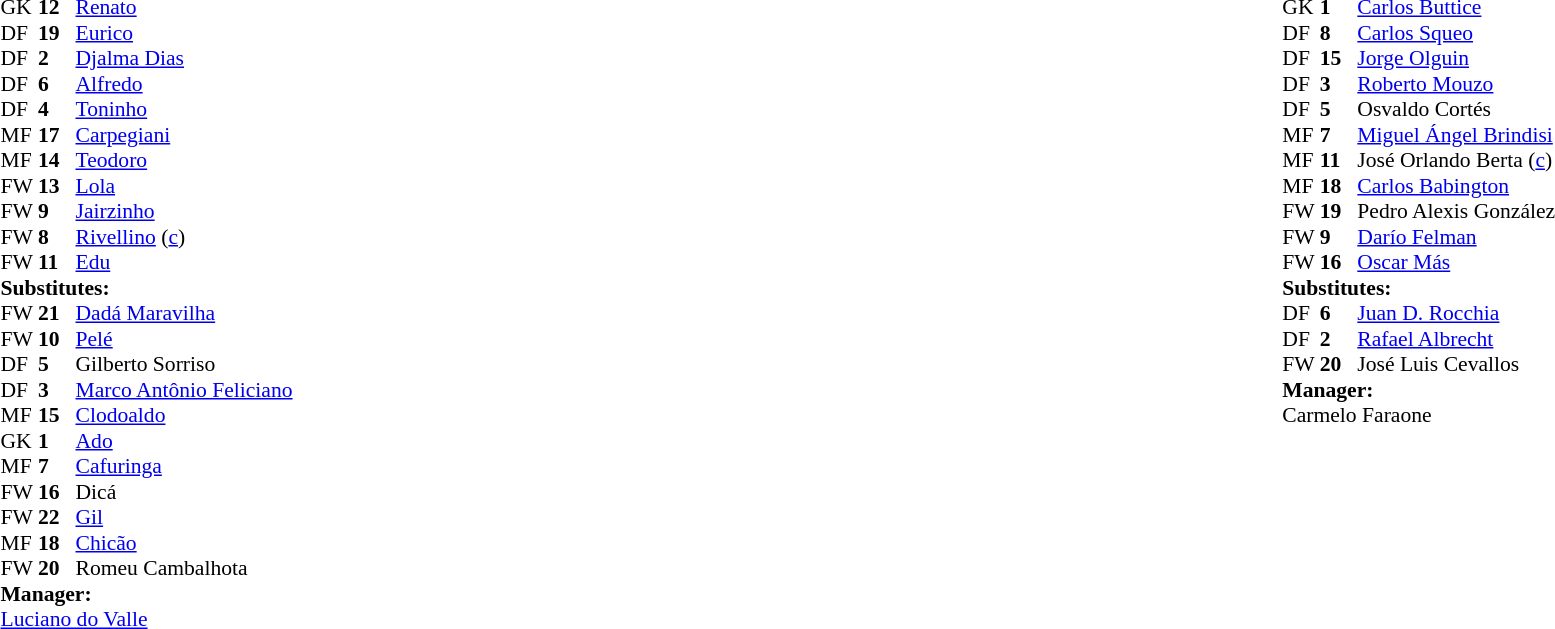<table width="100%">
<tr>
<td valign="top" width="50%"><br><table style="font-size: 90%" cellspacing="0" cellpadding="0">
<tr>
<th width="25"></th>
<th width="25"></th>
</tr>
<tr>
<td>GK</td>
<td><strong>12</strong></td>
<td><a href='#'>Renato</a></td>
</tr>
<tr>
<td>DF</td>
<td><strong>19</strong></td>
<td><a href='#'>Eurico</a></td>
</tr>
<tr>
<td>DF</td>
<td><strong>2</strong></td>
<td><a href='#'>Djalma Dias</a></td>
</tr>
<tr>
<td>DF</td>
<td><strong>6</strong></td>
<td><a href='#'>Alfredo</a></td>
<td></td>
<td></td>
</tr>
<tr>
<td>DF</td>
<td><strong>4</strong></td>
<td><a href='#'>Toninho</a></td>
</tr>
<tr>
<td>MF</td>
<td><strong>17</strong></td>
<td><a href='#'>Carpegiani</a></td>
</tr>
<tr>
<td>MF</td>
<td><strong>14</strong></td>
<td><a href='#'>Teodoro</a></td>
<td></td>
<td></td>
</tr>
<tr>
<td>FW</td>
<td><strong>13</strong></td>
<td><a href='#'>Lola</a></td>
<td></td>
<td></td>
</tr>
<tr>
<td>FW</td>
<td><strong>9</strong></td>
<td><a href='#'>Jairzinho</a></td>
<td></td>
<td></td>
</tr>
<tr>
<td>FW</td>
<td><strong>8</strong></td>
<td><a href='#'>Rivellino</a> (<a href='#'>c</a>)</td>
</tr>
<tr>
<td>FW</td>
<td><strong>11</strong></td>
<td><a href='#'>Edu</a></td>
<td></td>
</tr>
<tr>
<td colspan=3><strong>Substitutes:</strong></td>
</tr>
<tr>
<td>FW</td>
<td><strong>21</strong></td>
<td><a href='#'>Dadá Maravilha</a></td>
<td></td>
<td></td>
</tr>
<tr>
<td>FW</td>
<td><strong>10</strong></td>
<td><a href='#'>Pelé</a></td>
</tr>
<tr>
<td>DF</td>
<td><strong>5</strong></td>
<td>Gilberto Sorriso</td>
</tr>
<tr>
<td>DF</td>
<td><strong>3</strong></td>
<td><a href='#'>Marco Antônio Feliciano</a></td>
</tr>
<tr>
<td>MF</td>
<td><strong>15</strong></td>
<td><a href='#'>Clodoaldo</a></td>
</tr>
<tr>
<td>GK</td>
<td><strong>1</strong></td>
<td><a href='#'>Ado</a></td>
</tr>
<tr>
<td>MF</td>
<td><strong>7</strong></td>
<td><a href='#'>Cafuringa</a></td>
</tr>
<tr>
<td>FW</td>
<td><strong>16</strong></td>
<td>Dicá</td>
</tr>
<tr>
<td>FW</td>
<td><strong>22</strong></td>
<td><a href='#'>Gil</a></td>
<td></td>
<td></td>
</tr>
<tr>
<td>MF</td>
<td><strong>18</strong></td>
<td><a href='#'>Chicão</a></td>
<td></td>
<td></td>
</tr>
<tr>
<td>FW</td>
<td><strong>20</strong></td>
<td>Romeu Cambalhota</td>
<td></td>
<td></td>
</tr>
<tr>
<td colspan=4><strong>Manager:</strong></td>
</tr>
<tr>
<td colspan="4"> <a href='#'>Luciano do Valle</a></td>
</tr>
</table>
</td>
<td valign="top"></td>
<td valign="top" width="50%"><br><table style="font-size: 90%" cellspacing="0" cellpadding="0" align=center>
<tr>
<th width="25"></th>
<th width="25"></th>
</tr>
<tr>
<td>GK</td>
<td><strong>1</strong></td>
<td><a href='#'>Carlos Buttice</a></td>
</tr>
<tr>
<td>DF</td>
<td><strong>8 </strong></td>
<td><a href='#'>Carlos Squeo</a></td>
</tr>
<tr>
<td>DF</td>
<td><strong>15 </strong></td>
<td><a href='#'>Jorge Olguin</a></td>
</tr>
<tr>
<td>DF</td>
<td><strong> 3</strong></td>
<td><a href='#'>Roberto Mouzo</a></td>
</tr>
<tr>
<td>DF</td>
<td><strong> 5</strong></td>
<td>Osvaldo Cortés</td>
</tr>
<tr>
<td>MF</td>
<td><strong> 7</strong></td>
<td><a href='#'>Miguel Ángel Brindisi</a></td>
<td></td>
<td></td>
</tr>
<tr>
<td>MF</td>
<td><strong> 11</strong></td>
<td>José Orlando Berta (<a href='#'>c</a>)</td>
</tr>
<tr>
<td>MF</td>
<td><strong>18</strong></td>
<td><a href='#'>Carlos Babington</a></td>
<td></td>
<td></td>
</tr>
<tr>
<td>FW</td>
<td><strong>19</strong></td>
<td>Pedro Alexis González</td>
</tr>
<tr>
<td>FW</td>
<td><strong>9 </strong></td>
<td><a href='#'>Darío Felman</a></td>
<td></td>
<td></td>
</tr>
<tr>
<td>FW</td>
<td><strong>16</strong></td>
<td><a href='#'>Oscar Más</a></td>
</tr>
<tr>
<td colspan=3><strong>Substitutes:</strong></td>
</tr>
<tr>
<td>DF</td>
<td><strong> 6</strong></td>
<td><a href='#'>Juan D. Rocchia</a></td>
<td></td>
<td></td>
</tr>
<tr>
<td>DF</td>
<td><strong>2</strong></td>
<td><a href='#'>Rafael Albrecht</a></td>
<td></td>
<td></td>
</tr>
<tr>
<td>FW</td>
<td><strong> 20</strong></td>
<td>José Luis Cevallos</td>
<td></td>
<td></td>
</tr>
<tr>
<td colspan=4><strong>Manager:</strong></td>
</tr>
<tr>
<td colspan="4"> Carmelo Faraone</td>
</tr>
</table>
</td>
</tr>
</table>
